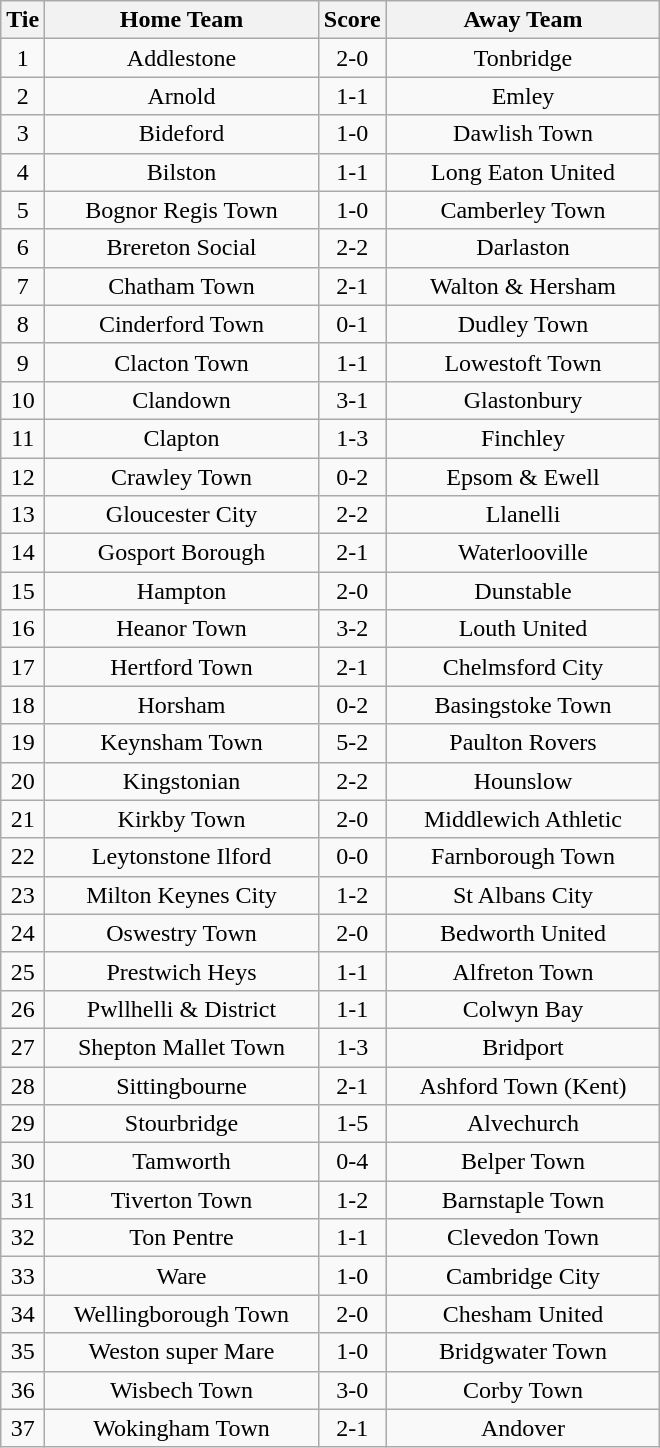<table class="wikitable" style="text-align:center;">
<tr>
<th width=20>Tie</th>
<th width=175>Home Team</th>
<th width=20>Score</th>
<th width=175>Away Team</th>
</tr>
<tr>
<td>1</td>
<td>Addlestone</td>
<td>2-0</td>
<td>Tonbridge</td>
</tr>
<tr>
<td>2</td>
<td>Arnold</td>
<td>1-1</td>
<td>Emley</td>
</tr>
<tr>
<td>3</td>
<td>Bideford</td>
<td>1-0</td>
<td>Dawlish Town</td>
</tr>
<tr>
<td>4</td>
<td>Bilston</td>
<td>1-1</td>
<td>Long Eaton United</td>
</tr>
<tr>
<td>5</td>
<td>Bognor Regis Town</td>
<td>1-0</td>
<td>Camberley Town</td>
</tr>
<tr>
<td>6</td>
<td>Brereton Social</td>
<td>2-2</td>
<td>Darlaston</td>
</tr>
<tr>
<td>7</td>
<td>Chatham Town</td>
<td>2-1</td>
<td>Walton & Hersham</td>
</tr>
<tr>
<td>8</td>
<td>Cinderford Town</td>
<td>0-1</td>
<td>Dudley Town</td>
</tr>
<tr>
<td>9</td>
<td>Clacton Town</td>
<td>1-1</td>
<td>Lowestoft Town</td>
</tr>
<tr>
<td>10</td>
<td>Clandown</td>
<td>3-1</td>
<td>Glastonbury</td>
</tr>
<tr>
<td>11</td>
<td>Clapton</td>
<td>1-3</td>
<td>Finchley</td>
</tr>
<tr>
<td>12</td>
<td>Crawley Town</td>
<td>0-2</td>
<td>Epsom & Ewell</td>
</tr>
<tr>
<td>13</td>
<td>Gloucester City</td>
<td>2-2</td>
<td>Llanelli</td>
</tr>
<tr>
<td>14</td>
<td>Gosport Borough</td>
<td>2-1</td>
<td>Waterlooville</td>
</tr>
<tr>
<td>15</td>
<td>Hampton</td>
<td>2-0</td>
<td>Dunstable</td>
</tr>
<tr>
<td>16</td>
<td>Heanor Town</td>
<td>3-2</td>
<td>Louth United</td>
</tr>
<tr>
<td>17</td>
<td>Hertford Town</td>
<td>2-1</td>
<td>Chelmsford City</td>
</tr>
<tr>
<td>18</td>
<td>Horsham</td>
<td>0-2</td>
<td>Basingstoke Town</td>
</tr>
<tr>
<td>19</td>
<td>Keynsham Town</td>
<td>5-2</td>
<td>Paulton Rovers</td>
</tr>
<tr>
<td>20</td>
<td>Kingstonian</td>
<td>2-2</td>
<td>Hounslow</td>
</tr>
<tr>
<td>21</td>
<td>Kirkby Town</td>
<td>2-0</td>
<td>Middlewich Athletic</td>
</tr>
<tr>
<td>22</td>
<td>Leytonstone Ilford</td>
<td>0-0</td>
<td>Farnborough Town</td>
</tr>
<tr>
<td>23</td>
<td>Milton Keynes City</td>
<td>1-2</td>
<td>St Albans City</td>
</tr>
<tr>
<td>24</td>
<td>Oswestry Town</td>
<td>2-0</td>
<td>Bedworth United</td>
</tr>
<tr>
<td>25</td>
<td>Prestwich Heys</td>
<td>1-1</td>
<td>Alfreton Town</td>
</tr>
<tr>
<td>26</td>
<td>Pwllhelli & District</td>
<td>1-1</td>
<td>Colwyn Bay</td>
</tr>
<tr>
<td>27</td>
<td>Shepton Mallet Town</td>
<td>1-3</td>
<td>Bridport</td>
</tr>
<tr>
<td>28</td>
<td>Sittingbourne</td>
<td>2-1</td>
<td>Ashford Town (Kent)</td>
</tr>
<tr>
<td>29</td>
<td>Stourbridge</td>
<td>1-5</td>
<td>Alvechurch</td>
</tr>
<tr>
<td>30</td>
<td>Tamworth</td>
<td>0-4</td>
<td>Belper Town</td>
</tr>
<tr>
<td>31</td>
<td>Tiverton Town</td>
<td>1-2</td>
<td>Barnstaple Town</td>
</tr>
<tr>
<td>32</td>
<td>Ton Pentre</td>
<td>1-1</td>
<td>Clevedon Town</td>
</tr>
<tr>
<td>33</td>
<td>Ware</td>
<td>1-0</td>
<td>Cambridge City</td>
</tr>
<tr>
<td>34</td>
<td>Wellingborough Town</td>
<td>2-0</td>
<td>Chesham United</td>
</tr>
<tr>
<td>35</td>
<td>Weston super Mare</td>
<td>1-0</td>
<td>Bridgwater Town</td>
</tr>
<tr>
<td>36</td>
<td>Wisbech Town</td>
<td>3-0</td>
<td>Corby Town</td>
</tr>
<tr>
<td>37</td>
<td>Wokingham Town</td>
<td>2-1</td>
<td>Andover</td>
</tr>
</table>
